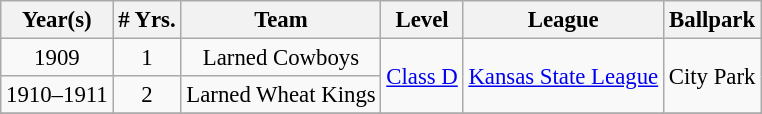<table class="wikitable" style="text-align:center; font-size: 95%;">
<tr>
<th>Year(s)</th>
<th># Yrs.</th>
<th>Team</th>
<th>Level</th>
<th>League</th>
<th>Ballpark</th>
</tr>
<tr>
<td>1909</td>
<td>1</td>
<td>Larned Cowboys</td>
<td rowspan=2><a href='#'>Class D</a></td>
<td rowspan=2><a href='#'>Kansas State League</a></td>
<td rowspan=2>City Park</td>
</tr>
<tr>
<td>1910–1911</td>
<td>2</td>
<td>Larned Wheat Kings</td>
</tr>
<tr>
</tr>
</table>
